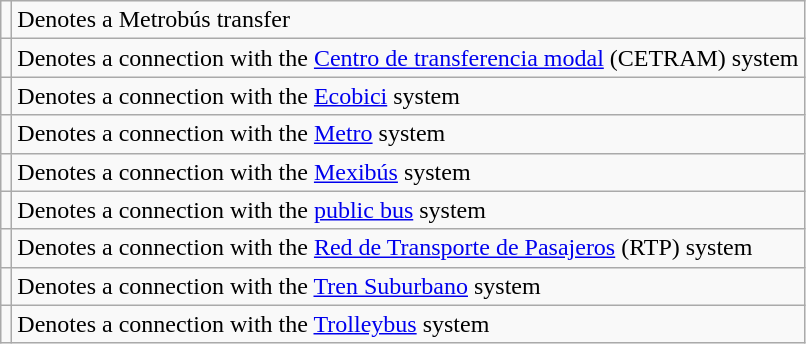<table class="wikitable">
<tr>
<td></td>
<td>Denotes a Metrobús transfer</td>
</tr>
<tr>
<td></td>
<td>Denotes a connection with the <a href='#'>Centro de transferencia modal</a> (CETRAM) system</td>
</tr>
<tr>
<td></td>
<td>Denotes a connection with the <a href='#'>Ecobici</a> system</td>
</tr>
<tr>
<td></td>
<td>Denotes a connection with the <a href='#'>Metro</a> system</td>
</tr>
<tr>
<td></td>
<td>Denotes a connection with the <a href='#'>Mexibús</a> system</td>
</tr>
<tr>
<td></td>
<td>Denotes a connection with the <a href='#'>public bus</a> system</td>
</tr>
<tr>
<td></td>
<td>Denotes a connection with the <a href='#'>Red de Transporte de Pasajeros</a> (RTP) system</td>
</tr>
<tr>
<td></td>
<td>Denotes a connection with the <a href='#'>Tren Suburbano</a> system</td>
</tr>
<tr>
<td></td>
<td>Denotes a connection with the <a href='#'>Trolleybus</a> system</td>
</tr>
</table>
